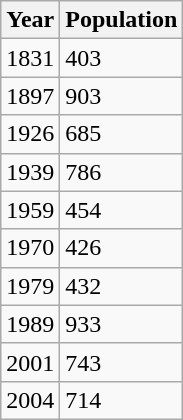<table class="wikitable">
<tr>
<th>Year</th>
<th>Population</th>
</tr>
<tr>
<td>1831</td>
<td>403</td>
</tr>
<tr>
<td>1897</td>
<td>903</td>
</tr>
<tr>
<td>1926</td>
<td>685</td>
</tr>
<tr>
<td>1939</td>
<td>786</td>
</tr>
<tr>
<td>1959</td>
<td>454</td>
</tr>
<tr>
<td>1970</td>
<td>426</td>
</tr>
<tr>
<td>1979</td>
<td>432</td>
</tr>
<tr>
<td>1989</td>
<td>933</td>
</tr>
<tr>
<td>2001</td>
<td>743</td>
</tr>
<tr>
<td>2004</td>
<td>714</td>
</tr>
</table>
